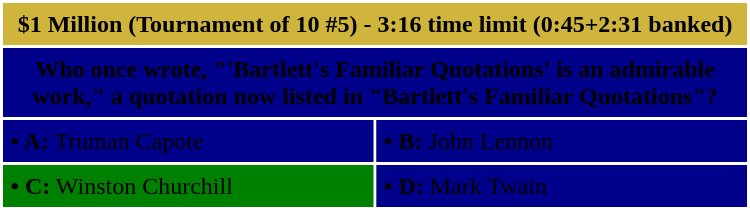<table cellpadding="5" cellspacing="2" width="500" style="background:#FFFFFF">
<tr style=text-align:center; bgcolor="CFB53B">
<td colspan=2><span><strong>$1 Million (Tournament of 10 #5) - 3:16 time limit (0:45+2:31 banked)</strong></span></td>
</tr>
<tr style=text-align:center; bgcolor="00008B">
<td colspan=2><span><strong> Who once wrote, "'Bartlett's Familiar Quotations' is an admirable work," a quotation now listed in "Bartlett's Familiar Quotations"?</strong></span></td>
</tr>
<tr style=text-align:left; bgcolor="00008B">
<td width="50%"><span><strong>• A:</strong></span>  <span> Truman Capote</span></td>
<td style=text-align:left; bgcolor="00008B "><span><strong>• B:</strong></span> <span> John Lennon</span></td>
</tr>
<tr style=text-align:left; bgcolor="green">
<td><span><strong>• C:</strong></span> <span> Winston Churchill</span></td>
<td style=text-align:left; bgcolor="00008B"><span><strong>• D:</strong></span>  <span> Mark Twain</span></td>
</tr>
</table>
